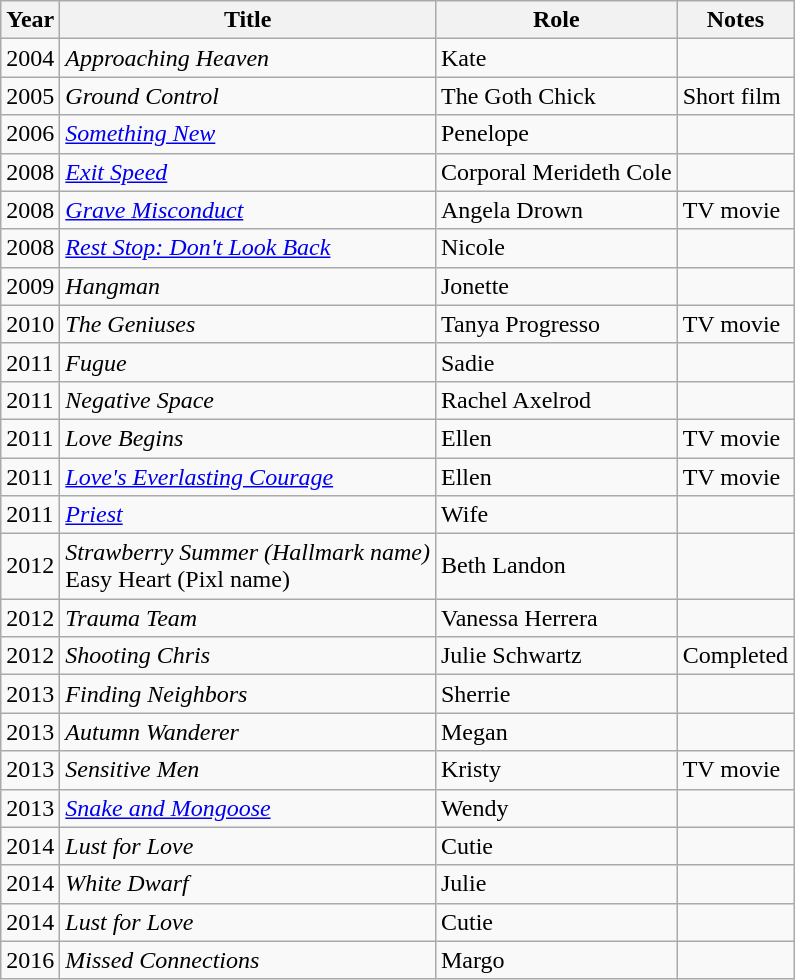<table class="wikitable sortable">
<tr>
<th>Year</th>
<th>Title</th>
<th>Role</th>
<th class="unsortable">Notes</th>
</tr>
<tr>
<td>2004</td>
<td><em>Approaching Heaven</em></td>
<td>Kate</td>
<td></td>
</tr>
<tr>
<td>2005</td>
<td><em>Ground Control</em></td>
<td>The Goth Chick</td>
<td>Short film</td>
</tr>
<tr>
<td>2006</td>
<td><em><a href='#'>Something New</a></em></td>
<td>Penelope</td>
<td></td>
</tr>
<tr>
<td>2008</td>
<td><em><a href='#'>Exit Speed</a></em></td>
<td>Corporal Merideth Cole</td>
<td></td>
</tr>
<tr>
<td>2008</td>
<td><em><a href='#'>Grave Misconduct</a></em></td>
<td>Angela Drown</td>
<td>TV movie</td>
</tr>
<tr>
<td>2008</td>
<td><em><a href='#'>Rest Stop: Don't Look Back</a></em></td>
<td>Nicole</td>
<td></td>
</tr>
<tr>
<td>2009</td>
<td><em>Hangman</em></td>
<td>Jonette</td>
<td></td>
</tr>
<tr>
<td>2010</td>
<td><em>The Geniuses</em></td>
<td>Tanya Progresso</td>
<td>TV movie</td>
</tr>
<tr>
<td>2011</td>
<td><em>Fugue</em></td>
<td>Sadie</td>
<td></td>
</tr>
<tr>
<td>2011</td>
<td><em>Negative Space</em></td>
<td>Rachel Axelrod</td>
<td></td>
</tr>
<tr>
<td>2011</td>
<td><em>Love Begins</em></td>
<td>Ellen</td>
<td>TV movie</td>
</tr>
<tr>
<td>2011</td>
<td><em><a href='#'>Love's Everlasting Courage</a></em></td>
<td>Ellen</td>
<td>TV movie</td>
</tr>
<tr>
<td>2011</td>
<td><em><a href='#'>Priest</a></em></td>
<td>Wife</td>
<td></td>
</tr>
<tr>
<td>2012</td>
<td><em>Strawberry Summer (Hallmark name)</em><br>Easy Heart (Pixl name)</td>
<td>Beth Landon</td>
<td></td>
</tr>
<tr>
<td>2012</td>
<td><em>Trauma Team</em></td>
<td>Vanessa Herrera</td>
<td></td>
</tr>
<tr>
<td>2012</td>
<td><em>Shooting Chris</em></td>
<td>Julie Schwartz</td>
<td>Completed</td>
</tr>
<tr>
<td>2013</td>
<td><em>Finding Neighbors</em></td>
<td>Sherrie</td>
<td></td>
</tr>
<tr>
<td>2013</td>
<td><em>Autumn Wanderer</em></td>
<td>Megan</td>
<td></td>
</tr>
<tr>
<td>2013</td>
<td><em>Sensitive Men</em></td>
<td>Kristy</td>
<td>TV movie</td>
</tr>
<tr>
<td>2013</td>
<td><em><a href='#'>Snake and Mongoose</a></em></td>
<td>Wendy</td>
<td></td>
</tr>
<tr>
<td>2014</td>
<td><em>Lust for Love</em></td>
<td>Cutie</td>
<td></td>
</tr>
<tr>
<td>2014</td>
<td><em>White Dwarf</em></td>
<td>Julie</td>
<td></td>
</tr>
<tr>
<td>2014</td>
<td><em>Lust for Love</em></td>
<td>Cutie</td>
<td></td>
</tr>
<tr>
<td>2016</td>
<td><em>Missed Connections</em></td>
<td>Margo</td>
<td></td>
</tr>
</table>
